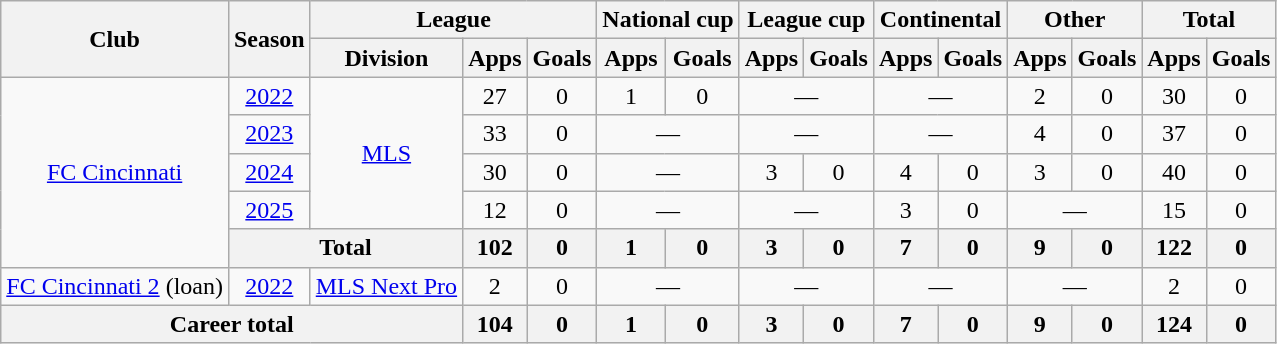<table class=wikitable style=text-align:center>
<tr>
<th rowspan=2>Club</th>
<th rowspan=2>Season</th>
<th colspan=3>League</th>
<th colspan=2>National cup</th>
<th colspan="2">League cup</th>
<th colspan="2">Continental</th>
<th colspan="2">Other</th>
<th colspan="2">Total</th>
</tr>
<tr>
<th>Division</th>
<th>Apps</th>
<th>Goals</th>
<th>Apps</th>
<th>Goals</th>
<th>Apps</th>
<th>Goals</th>
<th>Apps</th>
<th>Goals</th>
<th>Apps</th>
<th>Goals</th>
<th>Apps</th>
<th>Goals</th>
</tr>
<tr>
<td rowspan="5"><a href='#'>FC Cincinnati</a></td>
<td><a href='#'>2022</a></td>
<td rowspan="4"><a href='#'>MLS</a></td>
<td>27</td>
<td>0</td>
<td>1</td>
<td>0</td>
<td colspan="2">—</td>
<td colspan="2">—</td>
<td>2</td>
<td>0</td>
<td>30</td>
<td>0</td>
</tr>
<tr>
<td><a href='#'>2023</a></td>
<td>33</td>
<td>0</td>
<td colspan=2>—</td>
<td colspan="2">—</td>
<td colspan="2">—</td>
<td>4</td>
<td>0</td>
<td>37</td>
<td>0</td>
</tr>
<tr>
<td><a href='#'>2024</a></td>
<td>30</td>
<td>0</td>
<td colspan=2>—</td>
<td>3</td>
<td>0</td>
<td>4</td>
<td>0</td>
<td>3</td>
<td>0</td>
<td>40</td>
<td>0</td>
</tr>
<tr>
<td><a href='#'>2025</a></td>
<td>12</td>
<td>0</td>
<td colspan=2>—</td>
<td colspan="2">—</td>
<td>3</td>
<td>0</td>
<td colspan="2">—</td>
<td>15</td>
<td>0</td>
</tr>
<tr>
<th colspan=2>Total</th>
<th>102</th>
<th>0</th>
<th>1</th>
<th>0</th>
<th>3</th>
<th>0</th>
<th>7</th>
<th>0</th>
<th>9</th>
<th>0</th>
<th>122</th>
<th>0</th>
</tr>
<tr>
<td rowspan=1><a href='#'>FC Cincinnati 2</a> (loan)</td>
<td><a href='#'>2022</a></td>
<td rowspan=1><a href='#'>MLS Next Pro</a></td>
<td>2</td>
<td>0</td>
<td colspan=2>—</td>
<td colspan="2">—</td>
<td colspan="2">—</td>
<td colspan="2">—</td>
<td>2</td>
<td>0</td>
</tr>
<tr>
<th colspan=3>Career total</th>
<th>104</th>
<th>0</th>
<th>1</th>
<th>0</th>
<th>3</th>
<th>0</th>
<th>7</th>
<th>0</th>
<th>9</th>
<th>0</th>
<th>124</th>
<th>0</th>
</tr>
</table>
